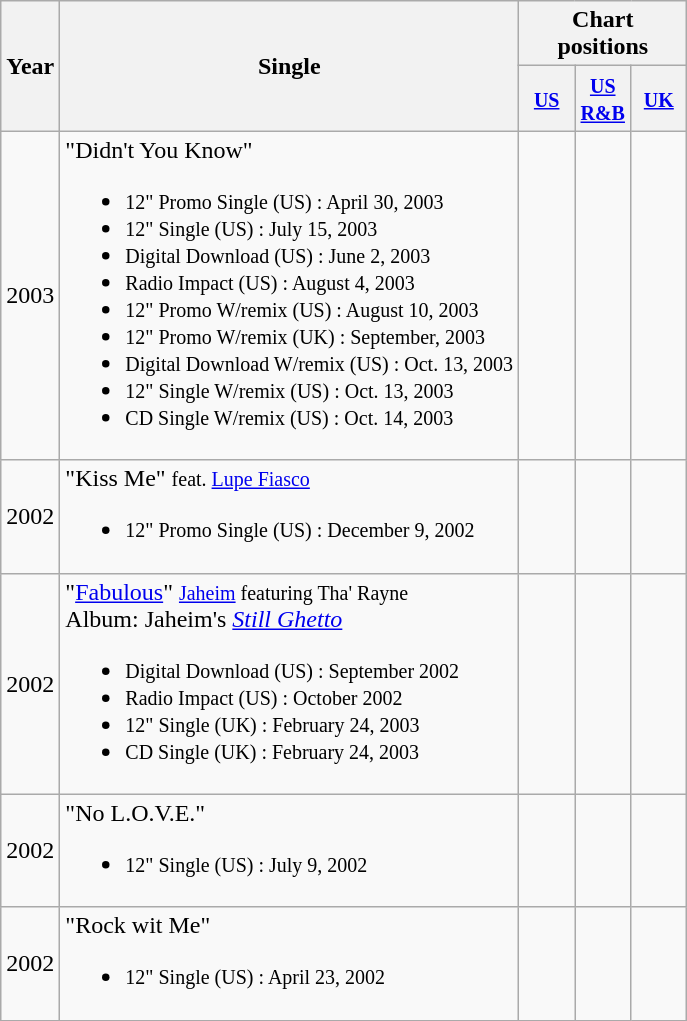<table class="wikitable">
<tr>
<th rowspan="2">Year</th>
<th rowspan="2">Single</th>
<th colspan="12">Chart positions</th>
</tr>
<tr>
<th style="width:30px;"><small><a href='#'>US</a></small></th>
<th style="width:30px;"><small><a href='#'>US R&B</a></small></th>
<th style="width:30px;"><small><a href='#'>UK</a></small></th>
</tr>
<tr>
<td>2003</td>
<td>"Didn't You Know" <small></small><br><ul><li><small>12" Promo Single (US) : April 30, 2003</small></li><li><small>12" Single (US) : July 15, 2003</small></li><li><small>Digital Download (US) : June 2, 2003</small></li><li><small>Radio Impact (US) : August 4, 2003</small></li><li><small>12" Promo W/remix (US) : August 10, 2003</small></li><li><small>12" Promo W/remix (UK) : September, 2003</small></li><li><small>Digital Download W/remix (US) : Oct. 13, 2003</small></li><li><small>12" Single W/remix (US) : Oct. 13, 2003</small></li><li><small>CD Single W/remix (US) : Oct. 14, 2003</small></li></ul></td>
<td></td>
<td></td>
<td></td>
</tr>
<tr>
<td>2002</td>
<td>"Kiss Me" <small>feat. <a href='#'>Lupe Fiasco</a></small><br><ul><li><small>12" Promo Single (US) : December 9, 2002</small></li></ul></td>
<td></td>
<td></td>
<td></td>
</tr>
<tr>
<td>2002</td>
<td>"<a href='#'>Fabulous</a>" <small><a href='#'>Jaheim</a> featuring Tha' Rayne</small><br>Album: Jaheim's <em><a href='#'>Still Ghetto</a></em><ul><li><small>Digital Download (US) : September 2002</small></li><li><small>Radio Impact (US) : October 2002</small></li><li><small>12" Single (UK) : February 24, 2003</small></li><li><small>CD Single (UK) : February 24, 2003</small></li></ul></td>
<td></td>
<td></td>
<td></td>
</tr>
<tr>
<td>2002</td>
<td>"No L.O.V.E." <small></small><br><ul><li><small>12" Single (US) : July 9, 2002</small></li></ul></td>
<td></td>
<td></td>
<td></td>
</tr>
<tr>
<td>2002</td>
<td>"Rock wit Me" <small></small><br><ul><li><small>12" Single (US) : April 23, 2002</small></li></ul></td>
<td></td>
<td></td>
<td></td>
</tr>
</table>
